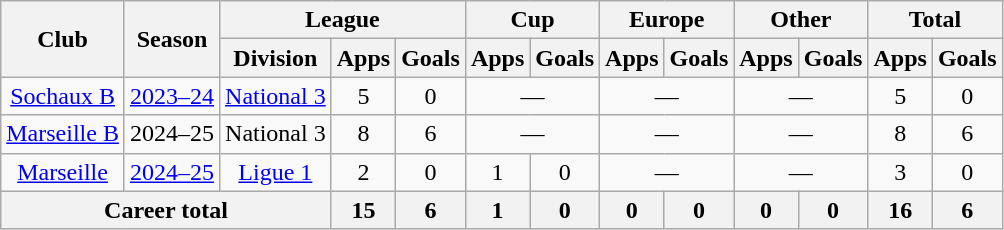<table class="wikitable" style="text-align:center">
<tr>
<th rowspan="2">Club</th>
<th rowspan="2">Season</th>
<th colspan="3">League</th>
<th colspan="2">Cup</th>
<th colspan="2">Europe</th>
<th colspan="2">Other</th>
<th colspan="2">Total</th>
</tr>
<tr>
<th>Division</th>
<th>Apps</th>
<th>Goals</th>
<th>Apps</th>
<th>Goals</th>
<th>Apps</th>
<th>Goals</th>
<th>Apps</th>
<th>Goals</th>
<th>Apps</th>
<th>Goals</th>
</tr>
<tr>
<td><a href='#'>Sochaux B</a></td>
<td><a href='#'>2023–24</a></td>
<td><a href='#'>National 3</a></td>
<td>5</td>
<td>0</td>
<td colspan="2">—</td>
<td colspan="2">—</td>
<td colspan="2">—</td>
<td>5</td>
<td>0</td>
</tr>
<tr>
<td><a href='#'>Marseille B</a></td>
<td>2024–25</td>
<td>National 3</td>
<td>8</td>
<td>6</td>
<td colspan="2">—</td>
<td colspan="2">—</td>
<td colspan="2">—</td>
<td>8</td>
<td>6</td>
</tr>
<tr>
<td><a href='#'>Marseille</a></td>
<td><a href='#'>2024–25</a></td>
<td><a href='#'>Ligue 1</a></td>
<td>2</td>
<td>0</td>
<td>1</td>
<td>0</td>
<td colspan="2">—</td>
<td colspan="2">—</td>
<td>3</td>
<td>0</td>
</tr>
<tr>
<th colspan="3">Career total</th>
<th>15</th>
<th>6</th>
<th>1</th>
<th>0</th>
<th>0</th>
<th>0</th>
<th>0</th>
<th>0</th>
<th>16</th>
<th>6</th>
</tr>
</table>
